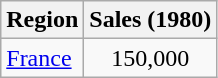<table class="wikitable sortable plainrowheaders">
<tr>
<th scope="col">Region</th>
<th scope="col">Sales (1980)</th>
</tr>
<tr>
<td><a href='#'>France</a></td>
<td align="center">150,000</td>
</tr>
</table>
